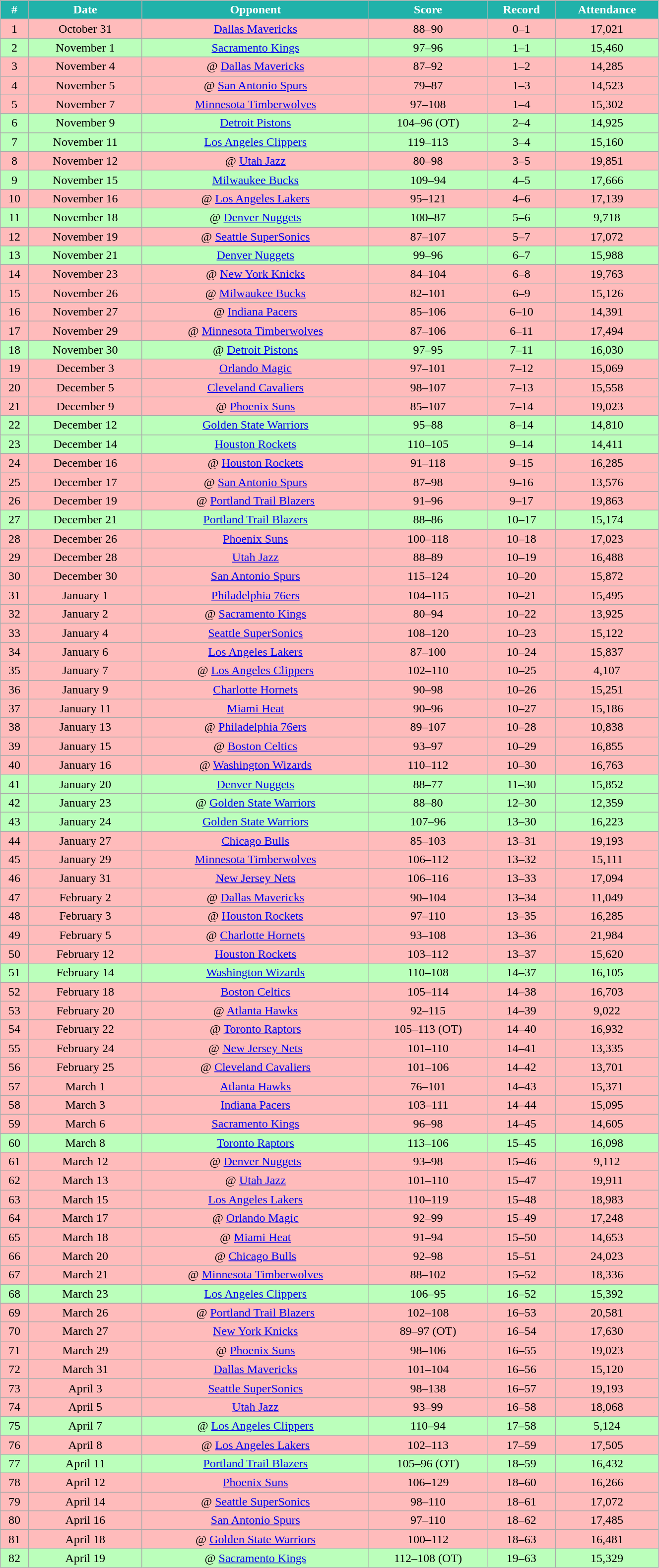<table class="wikitable" width="70%">
<tr align="center"  style="background:#20B2AA;color:#FFFFFF;">
<td><strong>#</strong></td>
<td><strong>Date</strong></td>
<td><strong>Opponent</strong></td>
<td><strong>Score</strong></td>
<td><strong>Record</strong></td>
<td><strong>Attendance</strong></td>
</tr>
<tr align="center" bgcolor="ffbbbb">
<td>1</td>
<td>October 31</td>
<td><a href='#'>Dallas Mavericks</a></td>
<td>88–90</td>
<td>0–1</td>
<td>17,021</td>
</tr>
<tr align="center" bgcolor="bbffbb">
<td>2</td>
<td>November 1</td>
<td><a href='#'>Sacramento Kings</a></td>
<td>97–96</td>
<td>1–1</td>
<td>15,460</td>
</tr>
<tr align="center" bgcolor="ffbbbb">
<td>3</td>
<td>November 4</td>
<td>@ <a href='#'>Dallas Mavericks</a></td>
<td>87–92</td>
<td>1–2</td>
<td>14,285</td>
</tr>
<tr align="center" bgcolor="ffbbbb">
<td>4</td>
<td>November 5</td>
<td>@ <a href='#'>San Antonio Spurs</a></td>
<td>79–87</td>
<td>1–3</td>
<td>14,523</td>
</tr>
<tr align="center" bgcolor="ffbbbb">
<td>5</td>
<td>November 7</td>
<td><a href='#'>Minnesota Timberwolves</a></td>
<td>97–108</td>
<td>1–4</td>
<td>15,302</td>
</tr>
<tr align="center" bgcolor="bbffbb">
<td>6</td>
<td>November 9</td>
<td><a href='#'>Detroit Pistons</a></td>
<td>104–96 (OT)</td>
<td>2–4</td>
<td>14,925</td>
</tr>
<tr align="center" bgcolor="bbffbb">
<td>7</td>
<td>November 11</td>
<td><a href='#'>Los Angeles Clippers</a></td>
<td>119–113</td>
<td>3–4</td>
<td>15,160</td>
</tr>
<tr align="center" bgcolor="ffbbbb">
<td>8</td>
<td>November 12</td>
<td>@ <a href='#'>Utah Jazz</a></td>
<td>80–98</td>
<td>3–5</td>
<td>19,851</td>
</tr>
<tr align="center" bgcolor="bbffbb">
<td>9</td>
<td>November 15</td>
<td><a href='#'>Milwaukee Bucks</a></td>
<td>109–94</td>
<td>4–5</td>
<td>17,666</td>
</tr>
<tr align="center" bgcolor="ffbbbb">
<td>10</td>
<td>November 16</td>
<td>@ <a href='#'>Los Angeles Lakers</a></td>
<td>95–121</td>
<td>4–6</td>
<td>17,139</td>
</tr>
<tr align="center" bgcolor="bbffbb">
<td>11</td>
<td>November 18</td>
<td>@ <a href='#'>Denver Nuggets</a></td>
<td>100–87</td>
<td>5–6</td>
<td>9,718</td>
</tr>
<tr align="center" bgcolor="ffbbbb">
<td>12</td>
<td>November 19</td>
<td>@ <a href='#'>Seattle SuperSonics</a></td>
<td>87–107</td>
<td>5–7</td>
<td>17,072</td>
</tr>
<tr align="center" bgcolor="bbffbb">
<td>13</td>
<td>November 21</td>
<td><a href='#'>Denver Nuggets</a></td>
<td>99–96</td>
<td>6–7</td>
<td>15,988</td>
</tr>
<tr align="center" bgcolor="ffbbbb">
<td>14</td>
<td>November 23</td>
<td>@ <a href='#'>New York Knicks</a></td>
<td>84–104</td>
<td>6–8</td>
<td>19,763</td>
</tr>
<tr align="center" bgcolor="ffbbbb">
<td>15</td>
<td>November 26</td>
<td>@ <a href='#'>Milwaukee Bucks</a></td>
<td>82–101</td>
<td>6–9</td>
<td>15,126</td>
</tr>
<tr align="center" bgcolor="ffbbbb">
<td>16</td>
<td>November 27</td>
<td>@ <a href='#'>Indiana Pacers</a></td>
<td>85–106</td>
<td>6–10</td>
<td>14,391</td>
</tr>
<tr align="center" bgcolor="ffbbbb">
<td>17</td>
<td>November 29</td>
<td>@ <a href='#'>Minnesota Timberwolves</a></td>
<td>87–106</td>
<td>6–11</td>
<td>17,494</td>
</tr>
<tr align="center" bgcolor="bbffbb">
<td>18</td>
<td>November 30</td>
<td>@ <a href='#'>Detroit Pistons</a></td>
<td>97–95</td>
<td>7–11</td>
<td>16,030</td>
</tr>
<tr align="center" bgcolor="ffbbbb">
<td>19</td>
<td>December 3</td>
<td><a href='#'>Orlando Magic</a></td>
<td>97–101</td>
<td>7–12</td>
<td>15,069</td>
</tr>
<tr align="center" bgcolor="ffbbbb">
<td>20</td>
<td>December 5</td>
<td><a href='#'>Cleveland Cavaliers</a></td>
<td>98–107</td>
<td>7–13</td>
<td>15,558</td>
</tr>
<tr align="center" bgcolor="ffbbbb">
<td>21</td>
<td>December 9</td>
<td>@ <a href='#'>Phoenix Suns</a></td>
<td>85–107</td>
<td>7–14</td>
<td>19,023</td>
</tr>
<tr align="center" bgcolor="bbffbb">
<td>22</td>
<td>December 12</td>
<td><a href='#'>Golden State Warriors</a></td>
<td>95–88</td>
<td>8–14</td>
<td>14,810</td>
</tr>
<tr align="center" bgcolor="bbffbb">
<td>23</td>
<td>December 14</td>
<td><a href='#'>Houston Rockets</a></td>
<td>110–105</td>
<td>9–14</td>
<td>14,411</td>
</tr>
<tr align="center" bgcolor="ffbbbb">
<td>24</td>
<td>December 16</td>
<td>@ <a href='#'>Houston Rockets</a></td>
<td>91–118</td>
<td>9–15</td>
<td>16,285</td>
</tr>
<tr align="center" bgcolor="ffbbbb">
<td>25</td>
<td>December 17</td>
<td>@ <a href='#'>San Antonio Spurs</a></td>
<td>87–98</td>
<td>9–16</td>
<td>13,576</td>
</tr>
<tr align="center" bgcolor="ffbbbb">
<td>26</td>
<td>December 19</td>
<td>@ <a href='#'>Portland Trail Blazers</a></td>
<td>91–96</td>
<td>9–17</td>
<td>19,863</td>
</tr>
<tr align="center" bgcolor="bbffbb">
<td>27</td>
<td>December 21</td>
<td><a href='#'>Portland Trail Blazers</a></td>
<td>88–86</td>
<td>10–17</td>
<td>15,174</td>
</tr>
<tr align="center" bgcolor="ffbbbb">
<td>28</td>
<td>December 26</td>
<td><a href='#'>Phoenix Suns</a></td>
<td>100–118</td>
<td>10–18</td>
<td>17,023</td>
</tr>
<tr align="center" bgcolor="ffbbbb">
<td>29</td>
<td>December 28</td>
<td><a href='#'>Utah Jazz</a></td>
<td>88–89</td>
<td>10–19</td>
<td>16,488</td>
</tr>
<tr align="center" bgcolor="ffbbbb">
<td>30</td>
<td>December 30</td>
<td><a href='#'>San Antonio Spurs</a></td>
<td>115–124</td>
<td>10–20</td>
<td>15,872</td>
</tr>
<tr align="center" bgcolor="ffbbbb">
<td>31</td>
<td>January 1</td>
<td><a href='#'>Philadelphia 76ers</a></td>
<td>104–115</td>
<td>10–21</td>
<td>15,495</td>
</tr>
<tr align="center" bgcolor="ffbbbb">
<td>32</td>
<td>January 2</td>
<td>@ <a href='#'>Sacramento Kings</a></td>
<td>80–94</td>
<td>10–22</td>
<td>13,925</td>
</tr>
<tr align="center" bgcolor="ffbbbb">
<td>33</td>
<td>January 4</td>
<td><a href='#'>Seattle SuperSonics</a></td>
<td>108–120</td>
<td>10–23</td>
<td>15,122</td>
</tr>
<tr align="center" bgcolor="ffbbbb">
<td>34</td>
<td>January 6</td>
<td><a href='#'>Los Angeles Lakers</a></td>
<td>87–100</td>
<td>10–24</td>
<td>15,837</td>
</tr>
<tr align="center" bgcolor="ffbbbb">
<td>35</td>
<td>January 7</td>
<td>@ <a href='#'>Los Angeles Clippers</a></td>
<td>102–110</td>
<td>10–25</td>
<td>4,107</td>
</tr>
<tr align="center" bgcolor="ffbbbb">
<td>36</td>
<td>January 9</td>
<td><a href='#'>Charlotte Hornets</a></td>
<td>90–98</td>
<td>10–26</td>
<td>15,251</td>
</tr>
<tr align="center" bgcolor="ffbbbb">
<td>37</td>
<td>January 11</td>
<td><a href='#'>Miami Heat</a></td>
<td>90–96</td>
<td>10–27</td>
<td>15,186</td>
</tr>
<tr align="center" bgcolor="ffbbbb">
<td>38</td>
<td>January 13</td>
<td>@ <a href='#'>Philadelphia 76ers</a></td>
<td>89–107</td>
<td>10–28</td>
<td>10,838</td>
</tr>
<tr align="center" bgcolor="ffbbbb">
<td>39</td>
<td>January 15</td>
<td>@ <a href='#'>Boston Celtics</a></td>
<td>93–97</td>
<td>10–29</td>
<td>16,855</td>
</tr>
<tr align="center" bgcolor="ffbbbb">
<td>40</td>
<td>January 16</td>
<td>@ <a href='#'>Washington Wizards</a></td>
<td>110–112</td>
<td>10–30</td>
<td>16,763</td>
</tr>
<tr align="center" bgcolor="bbffbb">
<td>41</td>
<td>January 20</td>
<td><a href='#'>Denver Nuggets</a></td>
<td>88–77</td>
<td>11–30</td>
<td>15,852</td>
</tr>
<tr align="center" bgcolor="bbffbb">
<td>42</td>
<td>January 23</td>
<td>@ <a href='#'>Golden State Warriors</a></td>
<td>88–80</td>
<td>12–30</td>
<td>12,359</td>
</tr>
<tr align="center" bgcolor="bbffbb">
<td>43</td>
<td>January 24</td>
<td><a href='#'>Golden State Warriors</a></td>
<td>107–96</td>
<td>13–30</td>
<td>16,223</td>
</tr>
<tr align="center" bgcolor="ffbbbb">
<td>44</td>
<td>January 27</td>
<td><a href='#'>Chicago Bulls</a></td>
<td>85–103</td>
<td>13–31</td>
<td>19,193</td>
</tr>
<tr align="center" bgcolor="ffbbbb">
<td>45</td>
<td>January 29</td>
<td><a href='#'>Minnesota Timberwolves</a></td>
<td>106–112</td>
<td>13–32</td>
<td>15,111</td>
</tr>
<tr align="center" bgcolor="ffbbbb">
<td>46</td>
<td>January 31</td>
<td><a href='#'>New Jersey Nets</a></td>
<td>106–116</td>
<td>13–33</td>
<td>17,094</td>
</tr>
<tr align="center" bgcolor="ffbbbb">
<td>47</td>
<td>February 2</td>
<td>@ <a href='#'>Dallas Mavericks</a></td>
<td>90–104</td>
<td>13–34</td>
<td>11,049</td>
</tr>
<tr align="center" bgcolor="ffbbbb">
<td>48</td>
<td>February 3</td>
<td>@ <a href='#'>Houston Rockets</a></td>
<td>97–110</td>
<td>13–35</td>
<td>16,285</td>
</tr>
<tr align="center" bgcolor="ffbbbb">
<td>49</td>
<td>February 5</td>
<td>@ <a href='#'>Charlotte Hornets</a></td>
<td>93–108</td>
<td>13–36</td>
<td>21,984</td>
</tr>
<tr align="center" bgcolor="ffbbbb">
<td>50</td>
<td>February 12</td>
<td><a href='#'>Houston Rockets</a></td>
<td>103–112</td>
<td>13–37</td>
<td>15,620</td>
</tr>
<tr align="center" bgcolor="bbffbb">
<td>51</td>
<td>February 14</td>
<td><a href='#'>Washington Wizards</a></td>
<td>110–108</td>
<td>14–37</td>
<td>16,105</td>
</tr>
<tr align="center" bgcolor="ffbbbb">
<td>52</td>
<td>February 18</td>
<td><a href='#'>Boston Celtics</a></td>
<td>105–114</td>
<td>14–38</td>
<td>16,703</td>
</tr>
<tr align="center" bgcolor="ffbbbb">
<td>53</td>
<td>February 20</td>
<td>@ <a href='#'>Atlanta Hawks</a></td>
<td>92–115</td>
<td>14–39</td>
<td>9,022</td>
</tr>
<tr align="center" bgcolor="ffbbbb">
<td>54</td>
<td>February 22</td>
<td>@ <a href='#'>Toronto Raptors</a></td>
<td>105–113 (OT)</td>
<td>14–40</td>
<td>16,932</td>
</tr>
<tr align="center" bgcolor="ffbbbb">
<td>55</td>
<td>February 24</td>
<td>@ <a href='#'>New Jersey Nets</a></td>
<td>101–110</td>
<td>14–41</td>
<td>13,335</td>
</tr>
<tr align="center" bgcolor="ffbbbb">
<td>56</td>
<td>February 25</td>
<td>@ <a href='#'>Cleveland Cavaliers</a></td>
<td>101–106</td>
<td>14–42</td>
<td>13,701</td>
</tr>
<tr align="center" bgcolor="ffbbbb">
<td>57</td>
<td>March 1</td>
<td><a href='#'>Atlanta Hawks</a></td>
<td>76–101</td>
<td>14–43</td>
<td>15,371</td>
</tr>
<tr align="center" bgcolor="ffbbbb">
<td>58</td>
<td>March 3</td>
<td><a href='#'>Indiana Pacers</a></td>
<td>103–111</td>
<td>14–44</td>
<td>15,095</td>
</tr>
<tr align="center" bgcolor="ffbbbb">
<td>59</td>
<td>March 6</td>
<td><a href='#'>Sacramento Kings</a></td>
<td>96–98</td>
<td>14–45</td>
<td>14,605</td>
</tr>
<tr align="center" bgcolor="bbffbb">
<td>60</td>
<td>March 8</td>
<td><a href='#'>Toronto Raptors</a></td>
<td>113–106</td>
<td>15–45</td>
<td>16,098</td>
</tr>
<tr align="center" bgcolor="ffbbbb">
<td>61</td>
<td>March 12</td>
<td>@ <a href='#'>Denver Nuggets</a></td>
<td>93–98</td>
<td>15–46</td>
<td>9,112</td>
</tr>
<tr align="center" bgcolor="ffbbbb">
<td>62</td>
<td>March 13</td>
<td>@ <a href='#'>Utah Jazz</a></td>
<td>101–110</td>
<td>15–47</td>
<td>19,911</td>
</tr>
<tr align="center" bgcolor="ffbbbb">
<td>63</td>
<td>March 15</td>
<td><a href='#'>Los Angeles Lakers</a></td>
<td>110–119</td>
<td>15–48</td>
<td>18,983</td>
</tr>
<tr align="center" bgcolor="ffbbbb">
<td>64</td>
<td>March 17</td>
<td>@ <a href='#'>Orlando Magic</a></td>
<td>92–99</td>
<td>15–49</td>
<td>17,248</td>
</tr>
<tr align="center" bgcolor="ffbbbb">
<td>65</td>
<td>March 18</td>
<td>@ <a href='#'>Miami Heat</a></td>
<td>91–94</td>
<td>15–50</td>
<td>14,653</td>
</tr>
<tr align="center" bgcolor="ffbbbb">
<td>66</td>
<td>March 20</td>
<td>@ <a href='#'>Chicago Bulls</a></td>
<td>92–98</td>
<td>15–51</td>
<td>24,023</td>
</tr>
<tr align="center" bgcolor="ffbbbb">
<td>67</td>
<td>March 21</td>
<td>@ <a href='#'>Minnesota Timberwolves</a></td>
<td>88–102</td>
<td>15–52</td>
<td>18,336</td>
</tr>
<tr align="center" bgcolor="bbffbb">
<td>68</td>
<td>March 23</td>
<td><a href='#'>Los Angeles Clippers</a></td>
<td>106–95</td>
<td>16–52</td>
<td>15,392</td>
</tr>
<tr align="center" bgcolor="ffbbbb">
<td>69</td>
<td>March 26</td>
<td>@ <a href='#'>Portland Trail Blazers</a></td>
<td>102–108</td>
<td>16–53</td>
<td>20,581</td>
</tr>
<tr align="center" bgcolor="ffbbbb">
<td>70</td>
<td>March 27</td>
<td><a href='#'>New York Knicks</a></td>
<td>89–97 (OT)</td>
<td>16–54</td>
<td>17,630</td>
</tr>
<tr align="center" bgcolor="ffbbbb">
<td>71</td>
<td>March 29</td>
<td>@ <a href='#'>Phoenix Suns</a></td>
<td>98–106</td>
<td>16–55</td>
<td>19,023</td>
</tr>
<tr align="center" bgcolor="ffbbbb">
<td>72</td>
<td>March 31</td>
<td><a href='#'>Dallas Mavericks</a></td>
<td>101–104</td>
<td>16–56</td>
<td>15,120</td>
</tr>
<tr align="center" bgcolor="ffbbbb">
<td>73</td>
<td>April 3</td>
<td><a href='#'>Seattle SuperSonics</a></td>
<td>98–138</td>
<td>16–57</td>
<td>19,193</td>
</tr>
<tr align="center" bgcolor="ffbbbb">
<td>74</td>
<td>April 5</td>
<td><a href='#'>Utah Jazz</a></td>
<td>93–99</td>
<td>16–58</td>
<td>18,068</td>
</tr>
<tr align="center" bgcolor="bbffbb">
<td>75</td>
<td>April 7</td>
<td>@ <a href='#'>Los Angeles Clippers</a></td>
<td>110–94</td>
<td>17–58</td>
<td>5,124</td>
</tr>
<tr align="center" bgcolor="ffbbbb">
<td>76</td>
<td>April 8</td>
<td>@ <a href='#'>Los Angeles Lakers</a></td>
<td>102–113</td>
<td>17–59</td>
<td>17,505</td>
</tr>
<tr align="center" bgcolor="bbffbb">
<td>77</td>
<td>April 11</td>
<td><a href='#'>Portland Trail Blazers</a></td>
<td>105–96 (OT)</td>
<td>18–59</td>
<td>16,432</td>
</tr>
<tr align="center" bgcolor="ffbbbb">
<td>78</td>
<td>April 12</td>
<td><a href='#'>Phoenix Suns</a></td>
<td>106–129</td>
<td>18–60</td>
<td>16,266</td>
</tr>
<tr align="center" bgcolor="ffbbbb">
<td>79</td>
<td>April 14</td>
<td>@ <a href='#'>Seattle SuperSonics</a></td>
<td>98–110</td>
<td>18–61</td>
<td>17,072</td>
</tr>
<tr align="center" bgcolor="ffbbbb">
<td>80</td>
<td>April 16</td>
<td><a href='#'>San Antonio Spurs</a></td>
<td>97–110</td>
<td>18–62</td>
<td>17,485</td>
</tr>
<tr align="center" bgcolor="ffbbbb">
<td>81</td>
<td>April 18</td>
<td>@ <a href='#'>Golden State Warriors</a></td>
<td>100–112</td>
<td>18–63</td>
<td>16,481</td>
</tr>
<tr align="center" bgcolor="bbffbb">
<td>82</td>
<td>April 19</td>
<td>@ <a href='#'>Sacramento Kings</a></td>
<td>112–108 (OT)</td>
<td>19–63</td>
<td>15,329</td>
</tr>
</table>
